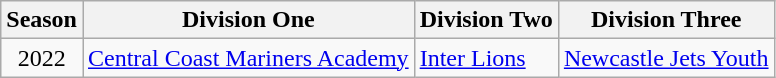<table class="wikitable">
<tr>
<th>Season</th>
<th>Division One</th>
<th>Division Two</th>
<th>Division Three</th>
</tr>
<tr>
<td align="center">2022</td>
<td><a href='#'>Central Coast Mariners Academy</a></td>
<td><a href='#'>Inter Lions</a></td>
<td><a href='#'>Newcastle Jets Youth</a></td>
</tr>
</table>
